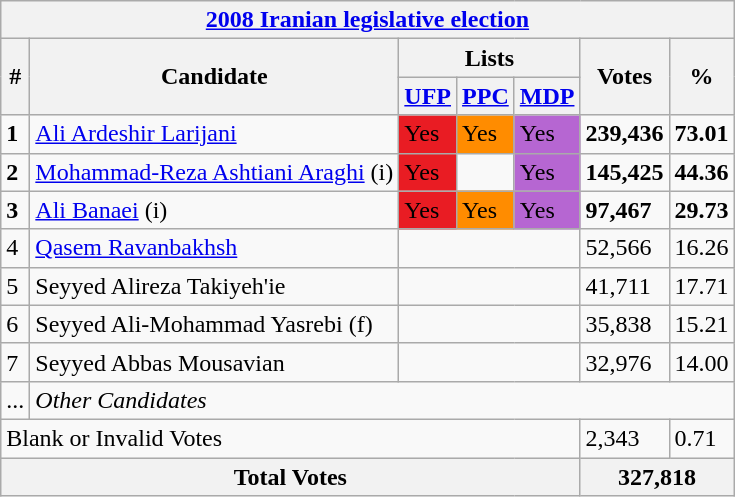<table class="wikitable">
<tr>
<th colspan="9"><a href='#'>2008 Iranian legislative election</a></th>
</tr>
<tr>
<th rowspan="2">#</th>
<th rowspan="2">Candidate</th>
<th colspan="3">Lists</th>
<th rowspan="2">Votes</th>
<th rowspan="2">%</th>
</tr>
<tr>
<th><a href='#'>UFP</a></th>
<th><a href='#'>PPC</a></th>
<th><a href='#'>MDP</a></th>
</tr>
<tr>
<td><strong>1</strong></td>
<td><a href='#'>Ali Ardeshir Larijani</a></td>
<td style="background:#e91c23;"><span>Yes</span></td>
<td style="background:#FF8C00;"><span>Yes</span></td>
<td style="background:#B666D2;"><span>Yes</span></td>
<td><strong>239,436</strong></td>
<td><strong>73.01</strong></td>
</tr>
<tr>
<td><strong>2</strong></td>
<td><a href='#'>Mohammad-Reza Ashtiani Araghi</a> (<abbr>i</abbr>)</td>
<td style="background:#e91c23;"><span>Yes</span></td>
<td></td>
<td style="background:#B666D2;"><span>Yes</span></td>
<td><strong>145,425</strong></td>
<td><strong>44.36</strong></td>
</tr>
<tr>
<td><strong>3</strong></td>
<td><a href='#'>Ali Banaei</a> (<abbr>i</abbr>)</td>
<td style="background:#e91c23;"><span>Yes</span></td>
<td style="background:#FF8C00;"><span>Yes</span></td>
<td style="background:#B666D2;"><span>Yes</span></td>
<td><strong>97,467</strong></td>
<td><strong>29.73</strong></td>
</tr>
<tr>
<td>4</td>
<td><a href='#'>Qasem Ravanbakhsh</a></td>
<td colspan="3"></td>
<td>52,566</td>
<td>16.26</td>
</tr>
<tr>
<td>5</td>
<td>Seyyed Alireza Takiyeh'ie</td>
<td colspan="3"></td>
<td>41,711</td>
<td>17.71</td>
</tr>
<tr>
<td>6</td>
<td>Seyyed Ali-Mohammad Yasrebi (<abbr>f</abbr>)</td>
<td colspan="3"></td>
<td>35,838</td>
<td>15.21</td>
</tr>
<tr>
<td>7</td>
<td>Seyyed Abbas Mousavian</td>
<td colspan="3"></td>
<td>32,976</td>
<td>14.00</td>
</tr>
<tr>
<td>...</td>
<td colspan="6"><em>Other Candidates</em></td>
</tr>
<tr>
<td colspan="5">Blank or Invalid Votes</td>
<td>2,343</td>
<td>0.71</td>
</tr>
<tr>
<th colspan="5">Total Votes</th>
<th colspan="2">327,818</th>
</tr>
</table>
